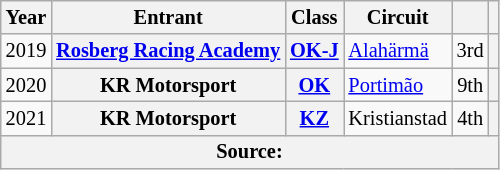<table class="wikitable" style="text-align:center; font-size:85%">
<tr>
<th>Year</th>
<th>Entrant</th>
<th>Class</th>
<th>Circuit</th>
<th></th>
<th></th>
</tr>
<tr>
<td>2019</td>
<th nowrap><a href='#'>Rosberg Racing Academy</a></th>
<th><a href='#'>OK-J</a></th>
<td nowrap align=left> <a href='#'>Alahärmä</a></td>
<td>3rd</td>
<th></th>
</tr>
<tr>
<td>2020</td>
<th nowrap>KR Motorsport</th>
<th><a href='#'>OK</a></th>
<td nowrap align=left> <a href='#'>Portimão</a></td>
<td>9th</td>
<th></th>
</tr>
<tr>
<td>2021</td>
<th nowrap>KR Motorsport</th>
<th><a href='#'>KZ</a></th>
<td nowrap align=left> Kristianstad</td>
<td>4th</td>
<th></th>
</tr>
<tr>
<th colspan="100">Source:</th>
</tr>
</table>
